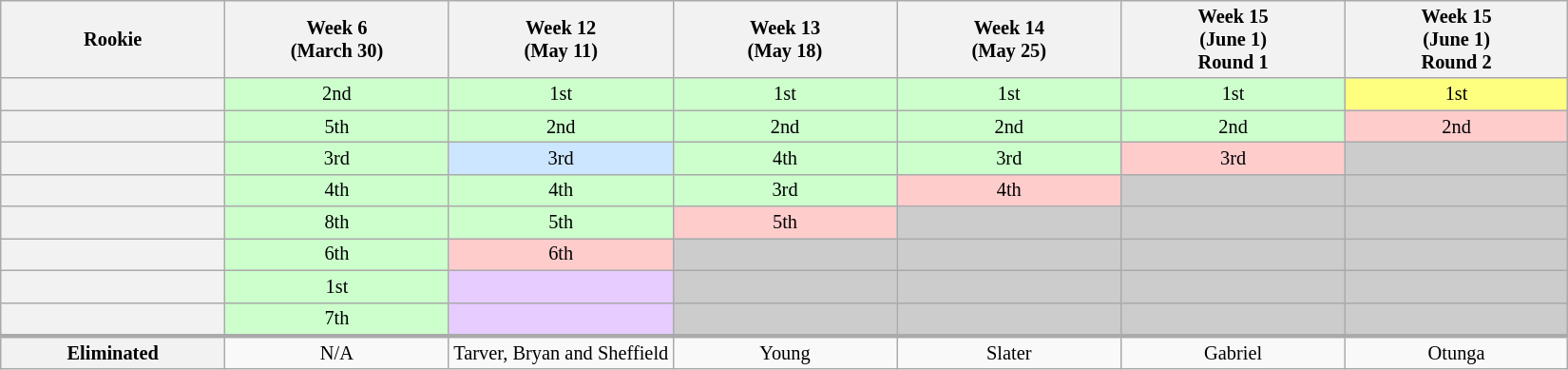<table class="wikitable sortable" style="text-align:center; font-size:85%">
<tr>
<th style="width:14.3%;">Rookie</th>
<th style="width:14.3%;">Week 6<br>(March 30)</th>
<th style="width:14.3%;">Week 12<br>(May 11)</th>
<th style="width:14.3%;">Week 13<br>(May 18)</th>
<th style="width:14.3%;">Week 14<br>(May 25)</th>
<th style="width:14.3%;">Week 15<br>(June 1)<br>Round 1</th>
<th style="width:14.3%;">Week 15<br>(June 1)<br>Round 2</th>
</tr>
<tr>
<th></th>
<td style="background:#cfc;">2nd</td>
<td style="background:#cfc;">1st</td>
<td style="background:#cfc;">1st</td>
<td style="background:#cfc;">1st</td>
<td style="background:#cfc;">1st</td>
<td style="background:#FFFF7F">1st</td>
</tr>
<tr>
<th></th>
<td style="background:#cfc;">5th</td>
<td style="background:#cfc;">2nd</td>
<td style="background:#cfc;">2nd</td>
<td style="background:#cfc;">2nd</td>
<td style="background:#cfc;">2nd</td>
<td style="background:#fcc;">2nd</td>
</tr>
<tr>
<th></th>
<td style="background:#cfc;">3rd</td>
<td style="background:#CCE6FF">3rd</td>
<td style="background:#cfc;">4th</td>
<td style="background:#cfc;">3rd</td>
<td style="background:#fcc;">3rd</td>
<td style="background:#ccc;"></td>
</tr>
<tr>
<th></th>
<td style="background:#cfc;">4th</td>
<td style="background:#cfc;">4th</td>
<td style="background:#cfc;">3rd</td>
<td style="background:#fcc;">4th</td>
<td style="background:#ccc;"></td>
<td style="background:#ccc;"></td>
</tr>
<tr>
<th></th>
<td style="background:#cfc;">8th</td>
<td style="background:#cfc;">5th</td>
<td style="background:#fcc;">5th</td>
<td style="background:#ccc;"></td>
<td style="background:#ccc;"></td>
<td style="background:#ccc;"></td>
</tr>
<tr>
<th></th>
<td style="background:#cfc;">6th</td>
<td style="background:#fcc;">6th</td>
<td style="background:#ccc;"></td>
<td style="background:#ccc;"></td>
<td style="background:#ccc;"></td>
<td style="background:#ccc;"></td>
</tr>
<tr>
<th></th>
<td style="background:#cfc;">1st</td>
<td style="background:#E6CCFF"></td>
<td style="background:#ccc;"></td>
<td style="background:#ccc;"></td>
<td style="background:#ccc;"></td>
<td style="background:#ccc;"></td>
</tr>
<tr>
<th></th>
<td style="background:#cfc;">7th</td>
<td style="background:#E6CCFF"></td>
<td style="background:#ccc;"></td>
<td style="background:#ccc;"></td>
<td style="background:#ccc;"></td>
<td style="background:#ccc;"></td>
</tr>
<tr class="sortbottom" style="border-top:3px solid #AAA;">
<th>Eliminated</th>
<td>N/A</td>
<td>Tarver, Bryan and Sheffield</td>
<td>Young</td>
<td>Slater</td>
<td>Gabriel</td>
<td>Otunga</td>
</tr>
</table>
